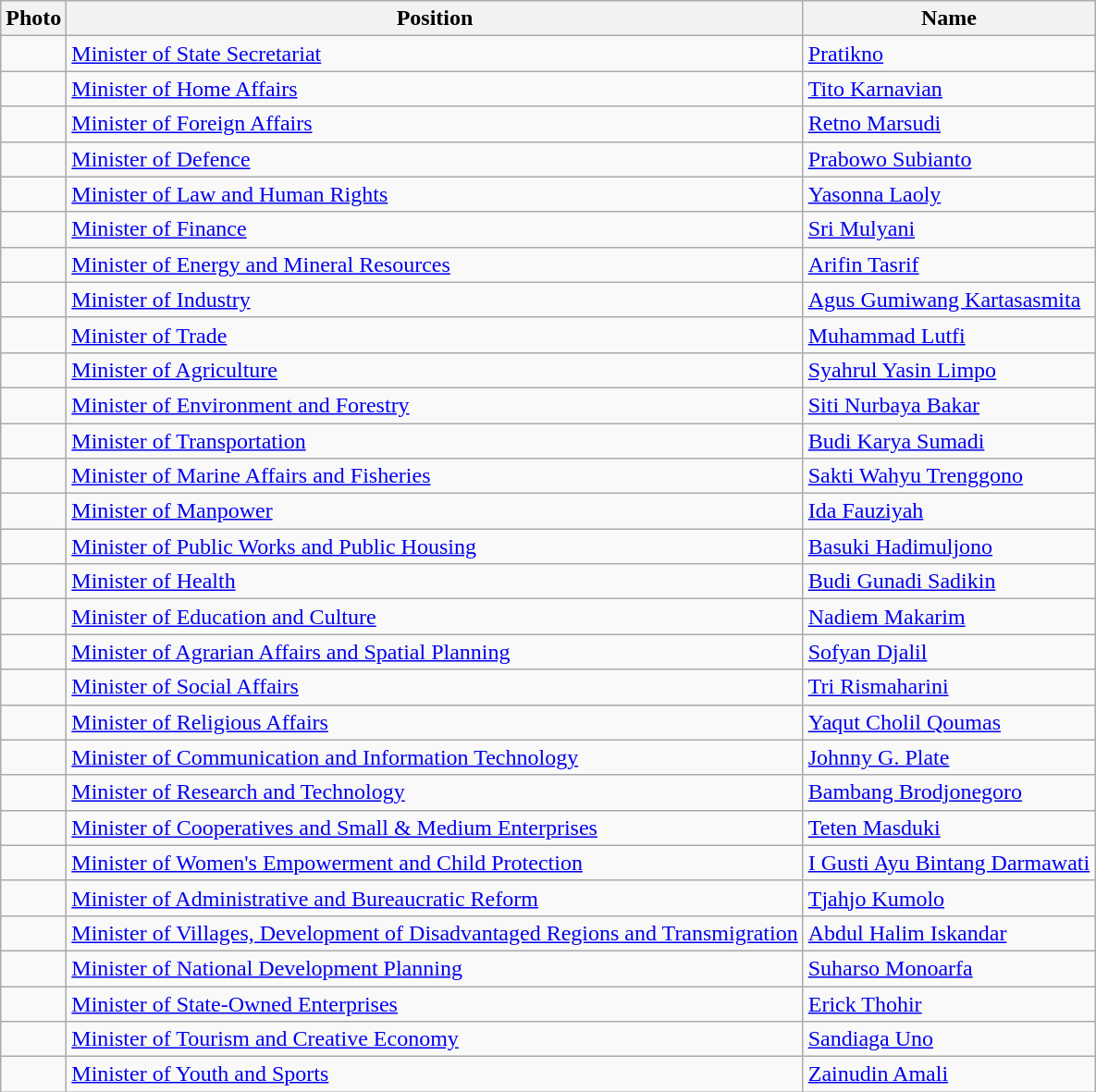<table class=wikitable>
<tr>
<th>Photo</th>
<th>Position</th>
<th>Name</th>
</tr>
<tr>
<td></td>
<td><a href='#'>Minister of State Secretariat</a></td>
<td><a href='#'>Pratikno</a></td>
</tr>
<tr>
<td></td>
<td><a href='#'>Minister of Home Affairs</a></td>
<td><a href='#'>Tito Karnavian</a></td>
</tr>
<tr>
<td></td>
<td><a href='#'>Minister of Foreign Affairs</a></td>
<td><a href='#'>Retno Marsudi</a></td>
</tr>
<tr>
<td></td>
<td><a href='#'>Minister of Defence</a></td>
<td><a href='#'>Prabowo Subianto</a></td>
</tr>
<tr>
<td></td>
<td><a href='#'>Minister of Law and Human Rights</a></td>
<td><a href='#'>Yasonna Laoly</a></td>
</tr>
<tr>
<td></td>
<td><a href='#'>Minister of Finance</a></td>
<td><a href='#'>Sri Mulyani</a></td>
</tr>
<tr>
<td></td>
<td><a href='#'>Minister of Energy and Mineral Resources</a></td>
<td><a href='#'>Arifin Tasrif</a></td>
</tr>
<tr>
<td></td>
<td><a href='#'>Minister of Industry</a></td>
<td><a href='#'>Agus Gumiwang Kartasasmita</a></td>
</tr>
<tr>
<td></td>
<td><a href='#'>Minister of Trade</a></td>
<td><a href='#'>Muhammad Lutfi</a></td>
</tr>
<tr>
<td></td>
<td><a href='#'>Minister of Agriculture</a></td>
<td><a href='#'>Syahrul Yasin Limpo</a></td>
</tr>
<tr>
<td></td>
<td><a href='#'>Minister of Environment and Forestry</a></td>
<td><a href='#'>Siti Nurbaya Bakar</a></td>
</tr>
<tr>
<td></td>
<td><a href='#'>Minister of Transportation</a></td>
<td><a href='#'>Budi Karya Sumadi</a></td>
</tr>
<tr>
<td></td>
<td><a href='#'>Minister of Marine Affairs and Fisheries</a></td>
<td><a href='#'>Sakti Wahyu Trenggono</a></td>
</tr>
<tr>
<td></td>
<td><a href='#'>Minister of Manpower</a></td>
<td><a href='#'>Ida Fauziyah</a></td>
</tr>
<tr>
<td></td>
<td><a href='#'>Minister of Public Works and Public Housing</a></td>
<td><a href='#'>Basuki Hadimuljono</a></td>
</tr>
<tr>
<td></td>
<td><a href='#'>Minister of Health</a></td>
<td><a href='#'>Budi Gunadi Sadikin</a></td>
</tr>
<tr>
<td></td>
<td><a href='#'>Minister of Education and Culture</a></td>
<td><a href='#'>Nadiem Makarim</a></td>
</tr>
<tr>
<td></td>
<td><a href='#'>Minister of Agrarian Affairs and Spatial Planning</a></td>
<td><a href='#'>Sofyan Djalil</a></td>
</tr>
<tr>
<td></td>
<td><a href='#'>Minister of Social Affairs</a></td>
<td><a href='#'>Tri Rismaharini</a></td>
</tr>
<tr>
<td></td>
<td><a href='#'>Minister of Religious Affairs</a></td>
<td><a href='#'>Yaqut Cholil Qoumas</a></td>
</tr>
<tr>
<td></td>
<td><a href='#'>Minister of Communication and Information Technology</a></td>
<td><a href='#'>Johnny G. Plate</a></td>
</tr>
<tr>
<td></td>
<td><a href='#'>Minister of Research and Technology</a></td>
<td><a href='#'>Bambang Brodjonegoro</a></td>
</tr>
<tr>
<td></td>
<td><a href='#'>Minister of Cooperatives and Small & Medium Enterprises</a></td>
<td><a href='#'>Teten Masduki</a></td>
</tr>
<tr>
<td></td>
<td><a href='#'>Minister of Women's Empowerment and Child Protection</a></td>
<td><a href='#'>I Gusti Ayu Bintang Darmawati</a></td>
</tr>
<tr>
<td></td>
<td><a href='#'>Minister of Administrative and Bureaucratic Reform</a></td>
<td><a href='#'>Tjahjo Kumolo</a></td>
</tr>
<tr>
<td></td>
<td><a href='#'>Minister of Villages, Development of Disadvantaged Regions and Transmigration</a></td>
<td><a href='#'>Abdul Halim Iskandar</a></td>
</tr>
<tr>
<td></td>
<td><a href='#'>Minister of National Development Planning</a></td>
<td><a href='#'>Suharso Monoarfa</a></td>
</tr>
<tr>
<td></td>
<td><a href='#'>Minister of State-Owned Enterprises</a></td>
<td><a href='#'>Erick Thohir</a></td>
</tr>
<tr>
<td></td>
<td><a href='#'>Minister of Tourism and Creative Economy</a></td>
<td><a href='#'>Sandiaga Uno</a></td>
</tr>
<tr>
<td></td>
<td><a href='#'>Minister of Youth and Sports</a></td>
<td><a href='#'>Zainudin Amali</a></td>
</tr>
</table>
